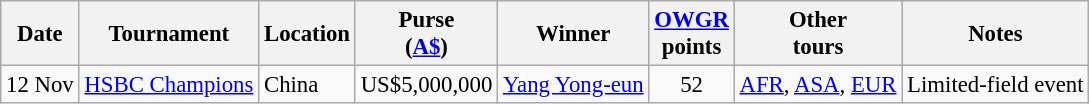<table class="wikitable" style="font-size:95%">
<tr>
<th>Date</th>
<th>Tournament</th>
<th>Location</th>
<th>Purse<br>(<a href='#'>A$</a>)</th>
<th>Winner</th>
<th><a href='#'>OWGR</a><br>points</th>
<th>Other<br>tours</th>
<th>Notes</th>
</tr>
<tr>
<td>12 Nov</td>
<td><a href='#'>HSBC Champions</a></td>
<td>China</td>
<td align=right>US$5,000,000</td>
<td> <a href='#'>Yang Yong-eun</a></td>
<td align=center>52</td>
<td><a href='#'>AFR</a>, <a href='#'>ASA</a>, <a href='#'>EUR</a></td>
<td>Limited-field event</td>
</tr>
</table>
